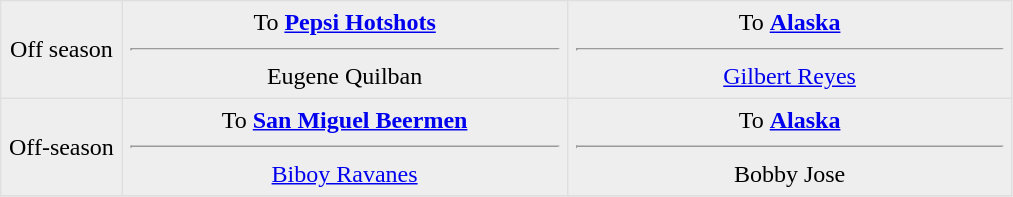<table border=1 style="border-collapse:collapse; text-align: center" bordercolor="#DFDFDF"  cellpadding="5">
<tr bgcolor="eeeeee">
<td style="width:12%">Off season <br></td>
<td style="width:44%" valign="top">To <strong><a href='#'>Pepsi Hotshots</a></strong><hr>Eugene Quilban</td>
<td style="width:44%" valign="top">To <strong><a href='#'>Alaska</a></strong><hr><a href='#'>Gilbert Reyes</a></td>
</tr>
<tr bgcolor="eeeeee">
<td style="width:12%">Off-season <br></td>
<td style="width:44%" valign="top">To <strong><a href='#'>San Miguel Beermen</a></strong><hr><a href='#'>Biboy Ravanes</a></td>
<td style="width:44%" valign="top">To <strong><a href='#'>Alaska</a></strong><hr>Bobby Jose</td>
</tr>
<tr>
</tr>
</table>
